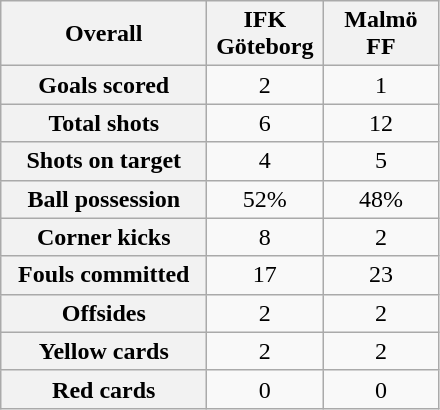<table class="wikitable plainrowheaders" style="text-align:center">
<tr>
<th width=130>Overall</th>
<th width=70>IFK Göteborg</th>
<th width=70>Malmö FF</th>
</tr>
<tr>
<th scope=row>Goals scored</th>
<td>2</td>
<td>1</td>
</tr>
<tr>
<th scope=row>Total shots</th>
<td>6</td>
<td>12</td>
</tr>
<tr>
<th scope=row>Shots on target</th>
<td>4</td>
<td>5</td>
</tr>
<tr>
<th scope=row>Ball possession</th>
<td>52%</td>
<td>48%</td>
</tr>
<tr>
<th scope=row>Corner kicks</th>
<td>8</td>
<td>2</td>
</tr>
<tr>
<th scope=row>Fouls committed</th>
<td>17</td>
<td>23</td>
</tr>
<tr>
<th scope=row>Offsides</th>
<td>2</td>
<td>2</td>
</tr>
<tr>
<th scope=row>Yellow cards</th>
<td>2</td>
<td>2</td>
</tr>
<tr>
<th scope=row>Red cards</th>
<td>0</td>
<td>0</td>
</tr>
</table>
